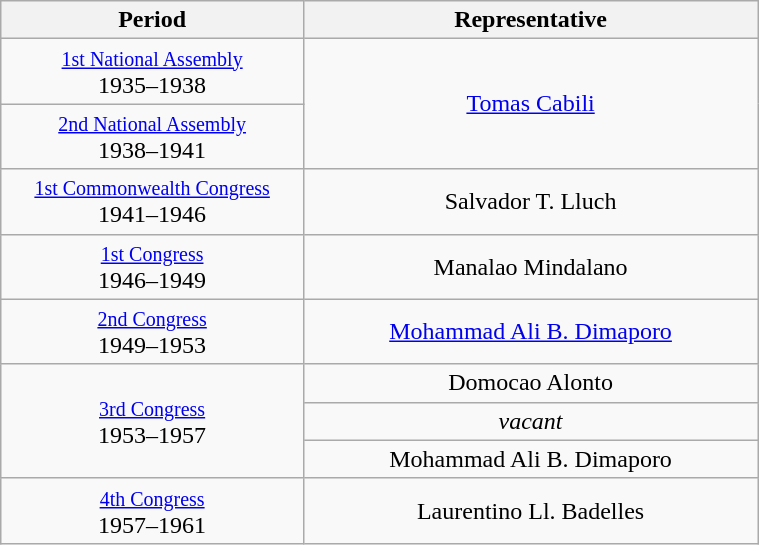<table class="wikitable" style="text-align:center; width:40%;">
<tr>
<th width=40%>Period</th>
<th>Representative</th>
</tr>
<tr>
<td><small><a href='#'>1st National Assembly</a></small><br>1935–1938</td>
<td rowspan=2><a href='#'>Tomas Cabili</a></td>
</tr>
<tr>
<td><small><a href='#'>2nd National Assembly</a></small><br>1938–1941</td>
</tr>
<tr>
<td><small><a href='#'>1st Commonwealth Congress</a></small><br>1941–1946</td>
<td>Salvador T. Lluch</td>
</tr>
<tr>
<td><small><a href='#'>1st Congress</a></small><br>1946–1949</td>
<td>Manalao Mindalano</td>
</tr>
<tr>
<td><small><a href='#'>2nd Congress</a></small><br>1949–1953</td>
<td><a href='#'>Mohammad Ali B. Dimaporo</a></td>
</tr>
<tr>
<td rowspan=3><small><a href='#'>3rd Congress</a></small><br>1953–1957</td>
<td>Domocao Alonto</td>
</tr>
<tr>
<td><em>vacant</em></td>
</tr>
<tr>
<td>Mohammad Ali B. Dimaporo</td>
</tr>
<tr>
<td><small><a href='#'>4th Congress</a></small><br>1957–1961</td>
<td>Laurentino Ll. Badelles</td>
</tr>
</table>
